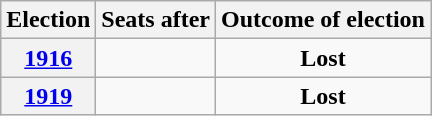<table class="sortable wikitable" style="text-align:center">
<tr>
<th>Election</th>
<th>Seats after</th>
<th>Outcome of election</th>
</tr>
<tr>
<th><a href='#'>1916</a></th>
<td></td>
<td><strong>Lost</strong></td>
</tr>
<tr>
<th><a href='#'>1919</a></th>
<td></td>
<td><strong>Lost</strong></td>
</tr>
</table>
